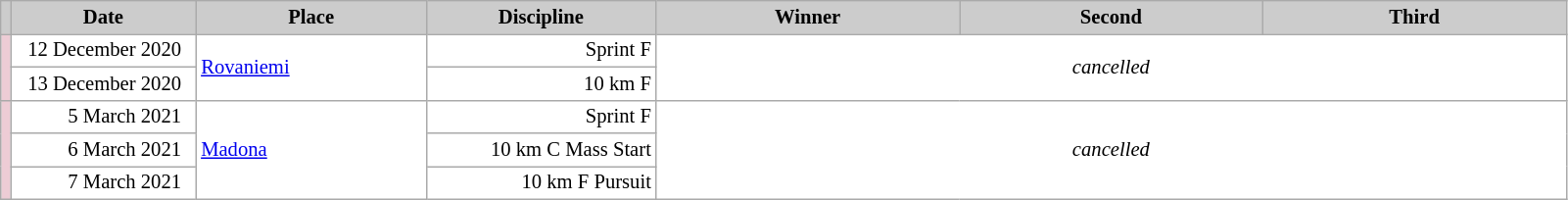<table class="wikitable plainrowheaders" style="background:#fff; font-size:86%; line-height:16px; border:grey solid 1px; border-collapse:collapse;">
<tr style="background:#ccc; text-align:center;">
<th scope="col" style="background:#ccc; width=30 px;"></th>
<th scope="col" style="background:#ccc; width:120px;">Date</th>
<th scope="col" style="background:#ccc; width:150px;">Place</th>
<th scope="col" style="background:#ccc; width:150px;">Discipline</th>
<th scope="col" style="background:#ccc; width:200px;">Winner</th>
<th scope="col" style="background:#ccc; width:200px;">Second</th>
<th scope="col" style="background:#ccc; width:200px;">Third</th>
</tr>
<tr>
<td rowspan=2 bgcolor="EDCCD5"></td>
<td align=right>12 December 2020  </td>
<td rowspan=2> <a href='#'>Rovaniemi</a></td>
<td align=right>Sprint F</td>
<td rowspan=2 colspan=3 align=center><em>cancelled</em></td>
</tr>
<tr>
<td align=right>13 December 2020  </td>
<td align=right>10 km F</td>
</tr>
<tr>
<td rowspan=3 bgcolor="EDCCD5"></td>
<td align=right>5 March 2021  </td>
<td rowspan=3> <a href='#'>Madona</a></td>
<td align=right>Sprint F</td>
<td rowspan=3 colspan=3 align=center><em>cancelled</em></td>
</tr>
<tr>
<td align=right>6 March 2021  </td>
<td align=right>10 km C Mass Start</td>
</tr>
<tr>
<td align=right>7 March 2021  </td>
<td align=right>10 km F Pursuit</td>
</tr>
</table>
